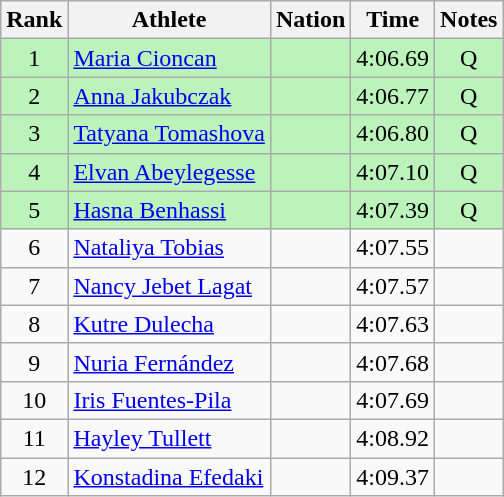<table class="wikitable sortable" style="text-align:center">
<tr>
<th>Rank</th>
<th>Athlete</th>
<th>Nation</th>
<th>Time</th>
<th>Notes</th>
</tr>
<tr bgcolor=bbf3bb>
<td>1</td>
<td align=left><a href='#'>Maria Cioncan</a></td>
<td align=left></td>
<td>4:06.69</td>
<td>Q</td>
</tr>
<tr bgcolor=bbf3bb>
<td>2</td>
<td align=left><a href='#'>Anna Jakubczak</a></td>
<td align=left></td>
<td>4:06.77</td>
<td>Q</td>
</tr>
<tr bgcolor=bbf3bb>
<td>3</td>
<td align=left><a href='#'>Tatyana Tomashova</a></td>
<td align=left></td>
<td>4:06.80</td>
<td>Q</td>
</tr>
<tr bgcolor=bbf3bb>
<td>4</td>
<td align=left><a href='#'>Elvan Abeylegesse</a></td>
<td align=left></td>
<td>4:07.10</td>
<td>Q</td>
</tr>
<tr bgcolor=bbf3bb>
<td>5</td>
<td align=left><a href='#'>Hasna Benhassi</a></td>
<td align=left></td>
<td>4:07.39</td>
<td>Q</td>
</tr>
<tr>
<td>6</td>
<td align=left><a href='#'>Nataliya Tobias</a></td>
<td align=left></td>
<td>4:07.55</td>
<td></td>
</tr>
<tr>
<td>7</td>
<td align=left><a href='#'>Nancy Jebet Lagat</a></td>
<td align=left></td>
<td>4:07.57</td>
<td></td>
</tr>
<tr>
<td>8</td>
<td align=left><a href='#'>Kutre Dulecha</a></td>
<td align=left></td>
<td>4:07.63</td>
<td></td>
</tr>
<tr>
<td>9</td>
<td align=left><a href='#'>Nuria Fernández</a></td>
<td align=left></td>
<td>4:07.68</td>
<td></td>
</tr>
<tr>
<td>10</td>
<td align=left><a href='#'>Iris Fuentes-Pila</a></td>
<td align=left></td>
<td>4:07.69</td>
<td></td>
</tr>
<tr>
<td>11</td>
<td align=left><a href='#'>Hayley Tullett</a></td>
<td align=left></td>
<td>4:08.92</td>
<td></td>
</tr>
<tr>
<td>12</td>
<td align=left><a href='#'>Konstadina Efedaki</a></td>
<td align=left></td>
<td>4:09.37</td>
<td></td>
</tr>
</table>
